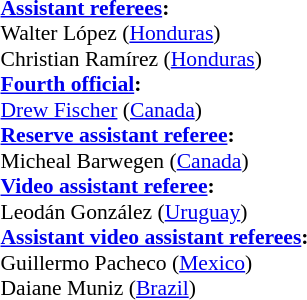<table width=50% style="font-size:90%">
<tr>
<td><br><strong><a href='#'>Assistant referees</a>:</strong>
<br>Walter López (<a href='#'>Honduras</a>)
<br>Christian Ramírez (<a href='#'>Honduras</a>)
<br><strong><a href='#'>Fourth official</a>:</strong>
<br><a href='#'>Drew Fischer</a> (<a href='#'>Canada</a>)
<br><strong><a href='#'>Reserve assistant referee</a>:</strong>
<br>Micheal Barwegen (<a href='#'>Canada</a>)
<br><strong><a href='#'>Video assistant referee</a>:</strong>
<br>Leodán González (<a href='#'>Uruguay</a>)
<br><strong><a href='#'>Assistant video assistant referees</a>:</strong>
<br>Guillermo Pacheco (<a href='#'>Mexico</a>)
<br>Daiane Muniz (<a href='#'>Brazil</a>)</td>
</tr>
</table>
